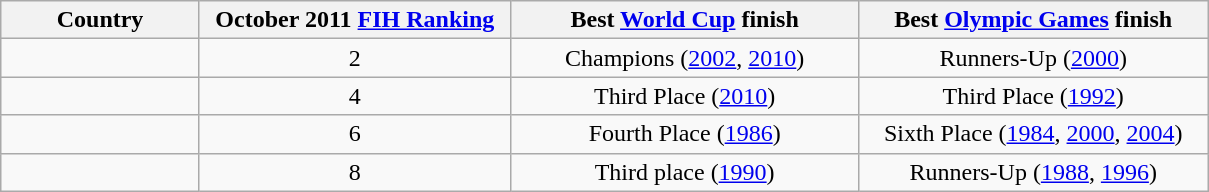<table class="wikitable">
<tr>
<th style="width:125px;">Country</th>
<th style="width:200px;">October 2011 <a href='#'>FIH Ranking</a></th>
<th style="width:225px;">Best <a href='#'>World Cup</a> finish</th>
<th style="width:225px;">Best <a href='#'>Olympic Games</a> finish</th>
</tr>
<tr style="text-align:center;">
<td style="text-align:left;"></td>
<td>2</td>
<td>Champions (<a href='#'>2002</a>, <a href='#'>2010</a>)</td>
<td>Runners-Up (<a href='#'>2000</a>)</td>
</tr>
<tr style="text-align:center;">
<td style="text-align:left;"></td>
<td>4</td>
<td>Third Place (<a href='#'>2010</a>)</td>
<td>Third Place (<a href='#'>1992</a>)</td>
</tr>
<tr style="text-align:center;">
<td style="text-align:left;"></td>
<td>6</td>
<td>Fourth Place (<a href='#'>1986</a>)</td>
<td>Sixth Place (<a href='#'>1984</a>, <a href='#'>2000</a>, <a href='#'>2004</a>)</td>
</tr>
<tr style="text-align:center;">
<td style="text-align:left;"></td>
<td>8</td>
<td>Third place (<a href='#'>1990</a>)</td>
<td>Runners-Up (<a href='#'>1988</a>, <a href='#'>1996</a>)</td>
</tr>
</table>
